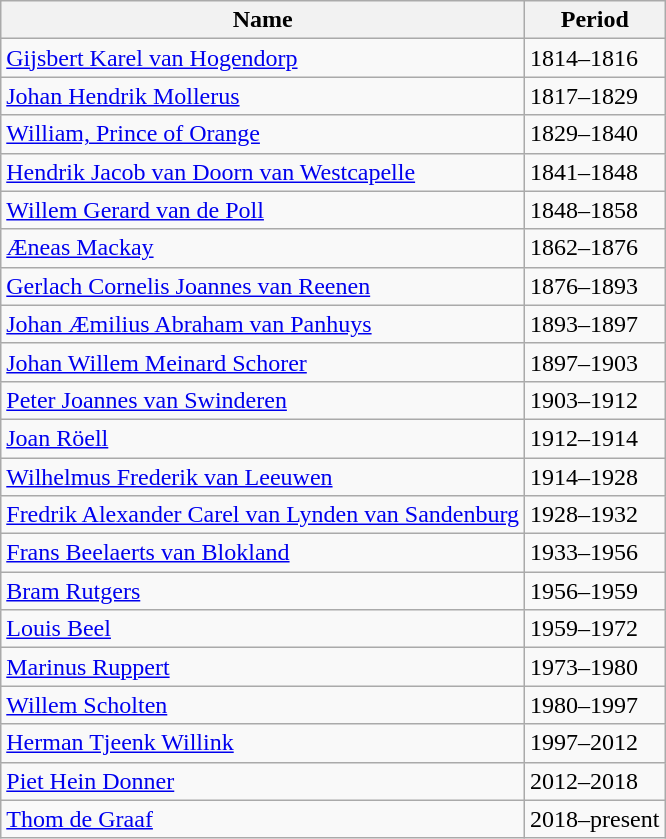<table class="wikitable">
<tr>
<th>Name</th>
<th>Period</th>
</tr>
<tr>
<td><a href='#'>Gijsbert Karel van Hogendorp</a></td>
<td>1814–1816</td>
</tr>
<tr>
<td><a href='#'>Johan Hendrik Mollerus</a></td>
<td>1817–1829</td>
</tr>
<tr>
<td><a href='#'>William, Prince of Orange</a></td>
<td>1829–1840</td>
</tr>
<tr>
<td><a href='#'>Hendrik Jacob van Doorn van Westcapelle</a></td>
<td>1841–1848</td>
</tr>
<tr>
<td><a href='#'>Willem Gerard van de Poll</a></td>
<td>1848–1858</td>
</tr>
<tr>
<td><a href='#'>Æneas Mackay</a></td>
<td>1862–1876</td>
</tr>
<tr>
<td><a href='#'>Gerlach Cornelis Joannes van Reenen</a></td>
<td>1876–1893</td>
</tr>
<tr>
<td><a href='#'>Johan Æmilius Abraham van Panhuys</a></td>
<td>1893–1897</td>
</tr>
<tr>
<td><a href='#'>Johan Willem Meinard Schorer</a></td>
<td>1897–1903</td>
</tr>
<tr>
<td><a href='#'>Peter Joannes van Swinderen</a></td>
<td>1903–1912</td>
</tr>
<tr>
<td><a href='#'>Joan Röell</a></td>
<td>1912–1914</td>
</tr>
<tr>
<td><a href='#'>Wilhelmus Frederik van Leeuwen</a></td>
<td>1914–1928</td>
</tr>
<tr>
<td><a href='#'>Fredrik Alexander Carel van Lynden van Sandenburg</a></td>
<td>1928–1932</td>
</tr>
<tr>
<td><a href='#'>Frans Beelaerts van Blokland</a></td>
<td>1933–1956</td>
</tr>
<tr>
<td><a href='#'>Bram Rutgers</a></td>
<td>1956–1959</td>
</tr>
<tr>
<td><a href='#'>Louis Beel</a></td>
<td>1959–1972</td>
</tr>
<tr>
<td><a href='#'>Marinus Ruppert</a></td>
<td>1973–1980</td>
</tr>
<tr>
<td><a href='#'>Willem Scholten</a></td>
<td>1980–1997</td>
</tr>
<tr>
<td><a href='#'>Herman Tjeenk Willink</a></td>
<td>1997–2012</td>
</tr>
<tr>
<td><a href='#'>Piet Hein Donner</a></td>
<td>2012–2018</td>
</tr>
<tr>
<td><a href='#'>Thom de Graaf</a></td>
<td>2018–present</td>
</tr>
</table>
